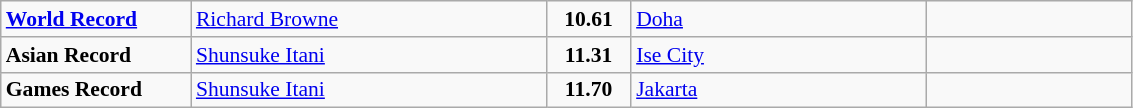<table class="nowrap wikitable" style="font-size:90%">
<tr>
<td width="120"><strong><a href='#'>World Record</a></strong></td>
<td width="230"> <a href='#'>Richard Browne</a></td>
<td align="center" width="50"><strong>10.61</strong></td>
<td width="190"> <a href='#'>Doha</a></td>
<td align="right" width="130"></td>
</tr>
<tr>
<td><strong>Asian Record</strong></td>
<td> <a href='#'>Shunsuke Itani</a></td>
<td align="center"><strong>11.31</strong></td>
<td> <a href='#'>Ise City</a></td>
<td align="right"></td>
</tr>
<tr>
<td><strong>Games Record</strong></td>
<td> <a href='#'>Shunsuke Itani</a></td>
<td align="center"><strong>11.70</strong></td>
<td> <a href='#'>Jakarta</a></td>
<td align="right"></td>
</tr>
</table>
